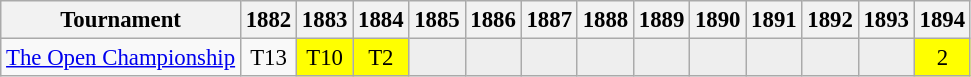<table class="wikitable" style="font-size:95%;text-align:center;">
<tr>
<th>Tournament</th>
<th>1882</th>
<th>1883</th>
<th>1884</th>
<th>1885</th>
<th>1886</th>
<th>1887</th>
<th>1888</th>
<th>1889</th>
<th>1890</th>
<th>1891</th>
<th>1892</th>
<th>1893</th>
<th>1894</th>
</tr>
<tr>
<td align="left"><a href='#'>The Open Championship</a></td>
<td>T13</td>
<td style="background:yellow;">T10</td>
<td style="background:yellow;">T2</td>
<td style="background:#eeeeee;"></td>
<td style="background:#eeeeee;"></td>
<td style="background:#eeeeee;"></td>
<td style="background:#eeeeee;"></td>
<td style="background:#eeeeee;"></td>
<td style="background:#eeeeee;"></td>
<td style="background:#eeeeee;"></td>
<td style="background:#eeeeee;"></td>
<td style="background:#eeeeee;"></td>
<td style="background:yellow;">2</td>
</tr>
</table>
